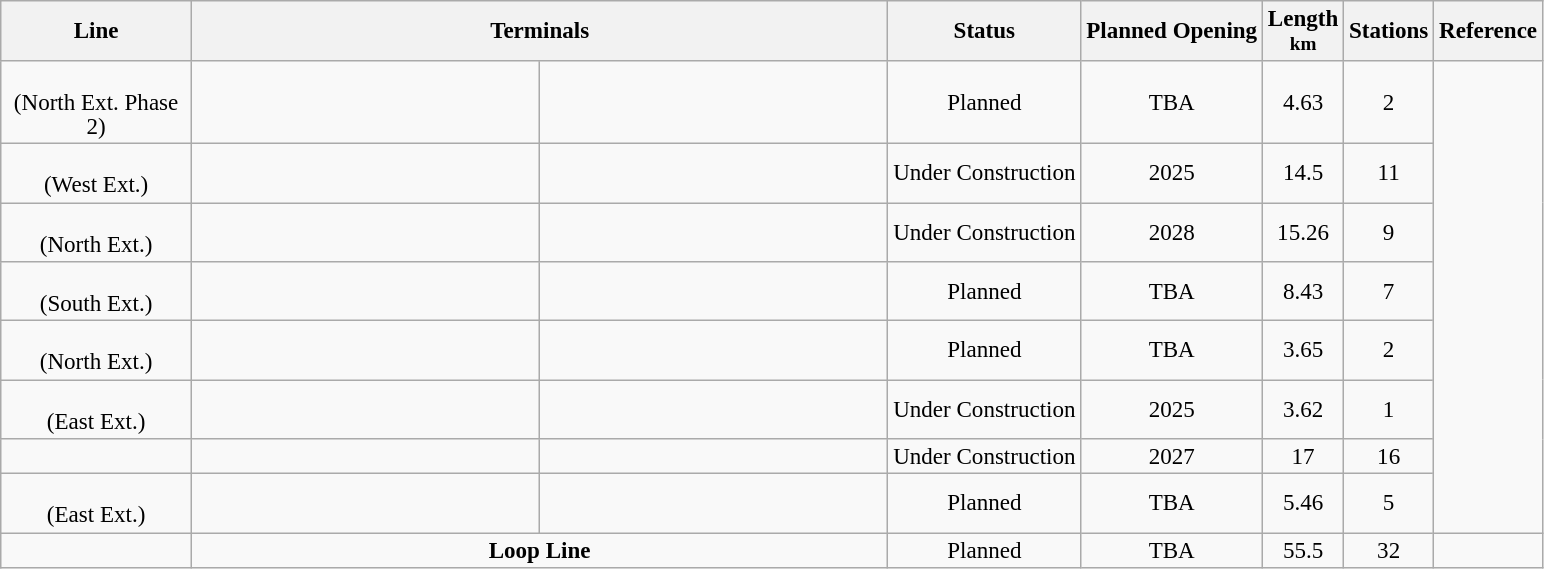<table class="wikitable sortable" style="cell-padding:1.5; font-size:96%; text-align:center;">
<tr>
<th data-sort-type="text" style="width:120px;">Line</th>
<th colspan="2" class="unsortable" style="width:450px; line-height:1.05">Terminals<br></th>
<th>Status</th>
<th>Planned Opening</th>
<th style="line-height:1.05">Length<br><small>km</small></th>
<th style="line-height:1.05">Stations</th>
<th style="line-height:1.05">Reference</th>
</tr>
<tr>
<td style="text-align:center; line-height:1.05"><br>(North Ext. Phase 2)</td>
<td style="text-align:center; width:225px; line-height:1.05"><strong></strong></td>
<td style="text-align:center; width:225px; line-height:1.05"><strong></strong></td>
<td style="text-align:center; line-height:1.05">Planned</td>
<td style="text-align:center; line-height:1.05">TBA</td>
<td style="text-align:center; line-height:1.05">4.63</td>
<td style="text-align:center; line-height:1.05">2</td>
<td rowspan="8"></td>
</tr>
<tr>
<td style="text-align:center; line-height:1.05"><br>(West Ext.)</td>
<td style="text-align:center; width:225px; line-height:1.05"><strong></strong></td>
<td style="text-align:center; width:225px; line-height:1.05"><strong></strong></td>
<td style="text-align:center; line-height:1.05">Under Construction</td>
<td style="text-align:center; line-height:1.05">2025</td>
<td style="text-align:center; line-height:1.05">14.5</td>
<td style="text-align:center; line-height:1.05">11</td>
</tr>
<tr>
<td style="text-align:center; line-height:1.05"><br>(North Ext.)</td>
<td style="text-align:center; width:225px; line-height:1.05"><strong></strong></td>
<td style="text-align:center; width:225px; line-height:1.05"><strong></strong></td>
<td style="text-align:center; line-height:1.05">Under Construction</td>
<td style="text-align:center; line-height:1.05">2028</td>
<td style="text-align:center; line-height:1.05">15.26</td>
<td style="text-align:center; line-height:1.05">9</td>
</tr>
<tr>
<td style="text-align:center; line-height:1.05"><br>(South Ext.)</td>
<td style="text-align:center; width:225px; line-height:1.05"><strong></strong></td>
<td style="text-align:center; width:225px; line-height:1.05"><strong></strong></td>
<td style="text-align:center; line-height:1.05">Planned</td>
<td style="text-align:center; line-height:1.05">TBA</td>
<td style="text-align:center; line-height:1.05">8.43</td>
<td style="text-align:center; line-height:1.05">7</td>
</tr>
<tr>
<td style="text-align:center; line-height:1.05"><br>(North Ext.)</td>
<td style="text-align:center; width:225px; line-height:1.05"><strong></strong></td>
<td style="text-align:center; width:225px; line-height:1.05"><strong></strong></td>
<td style="text-align:center; line-height:1.05">Planned</td>
<td style="text-align:center; line-height:1.05">TBA</td>
<td style="text-align:center; line-height:1.05">3.65</td>
<td style="text-align:center; line-height:1.05">2</td>
</tr>
<tr>
<td style="text-align:center; line-height:1.05"><br>(East Ext.)</td>
<td style="text-align:center; width:225px; line-height:1.05"><strong></strong></td>
<td style="text-align:center; width:225px; line-height:1.05"><strong></strong></td>
<td style="text-align:center; line-height:1.05">Under Construction</td>
<td style="text-align:center; line-height:1.05">2025</td>
<td style="text-align:center; line-height:1.05">3.62</td>
<td style="text-align:center; line-height:1.05">1</td>
</tr>
<tr>
<td style="text-align:center; line-height:1.05"></td>
<td style="text-align:center; width:225px; line-height:1.05"><strong></strong></td>
<td style="text-align:center; width:225px; line-height:1.05"><strong></strong></td>
<td style="text-align:center; line-height:1.05">Under Construction</td>
<td style="text-align:center; line-height:1.05">2027</td>
<td style="text-align:center; line-height:1.05">17</td>
<td style="text-align:center; line-height:1.05">16</td>
</tr>
<tr>
<td style="text-align:center; line-height:1.05"><br>(East Ext.)</td>
<td style="text-align:center; width:225px; line-height:1.05"><strong></strong></td>
<td style="text-align:center; width:225px; line-height:1.05"><strong></strong></td>
<td style="text-align:center; line-height:1.05">Planned</td>
<td style="text-align:center; line-height:1.05">TBA</td>
<td style="text-align:center; line-height:1.05">5.46</td>
<td style="text-align:center; line-height:1.05">5</td>
</tr>
<tr>
<td style="text-align:center; line-height:1.05"></td>
<td colspan="2"; style="text-align:center; width:225px; line-height:1.05"><strong>Loop Line</strong></td>
<td style="text-align:center; line-height:1.05">Planned</td>
<td style="text-align:center; line-height:1.05">TBA</td>
<td style="text-align:center; line-height:1.05">55.5</td>
<td style="text-align:center; line-height:1.05">32</td>
<td></td>
</tr>
</table>
